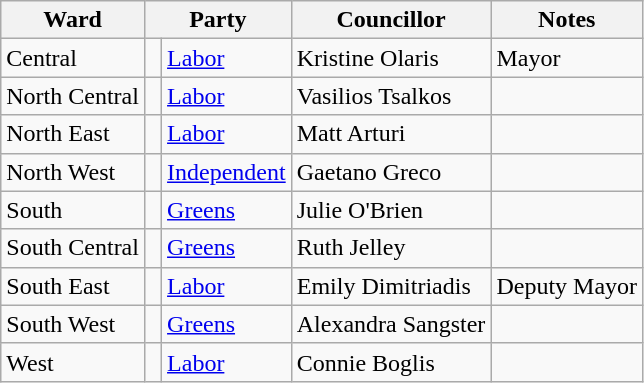<table class="wikitable">
<tr>
<th>Ward</th>
<th colspan="2">Party</th>
<th>Councillor</th>
<th>Notes</th>
</tr>
<tr>
<td>Central</td>
<td> </td>
<td><a href='#'>Labor</a></td>
<td>Kristine Olaris</td>
<td>Mayor</td>
</tr>
<tr>
<td>North Central</td>
<td> </td>
<td><a href='#'>Labor</a></td>
<td>Vasilios Tsalkos</td>
<td></td>
</tr>
<tr>
<td>North East</td>
<td> </td>
<td><a href='#'>Labor</a></td>
<td>Matt Arturi</td>
<td></td>
</tr>
<tr>
<td>North West</td>
<td> </td>
<td><a href='#'>Independent</a></td>
<td>Gaetano Greco</td>
<td></td>
</tr>
<tr>
<td>South</td>
<td> </td>
<td><a href='#'>Greens</a></td>
<td>Julie O'Brien</td>
<td></td>
</tr>
<tr>
<td>South Central</td>
<td> </td>
<td><a href='#'>Greens</a></td>
<td>Ruth Jelley</td>
<td></td>
</tr>
<tr>
<td>South East</td>
<td> </td>
<td><a href='#'>Labor</a></td>
<td>Emily Dimitriadis</td>
<td>Deputy Mayor</td>
</tr>
<tr>
<td>South West</td>
<td> </td>
<td><a href='#'>Greens</a></td>
<td>Alexandra Sangster</td>
<td></td>
</tr>
<tr>
<td>West</td>
<td> </td>
<td><a href='#'>Labor</a></td>
<td>Connie Boglis</td>
<td></td>
</tr>
</table>
